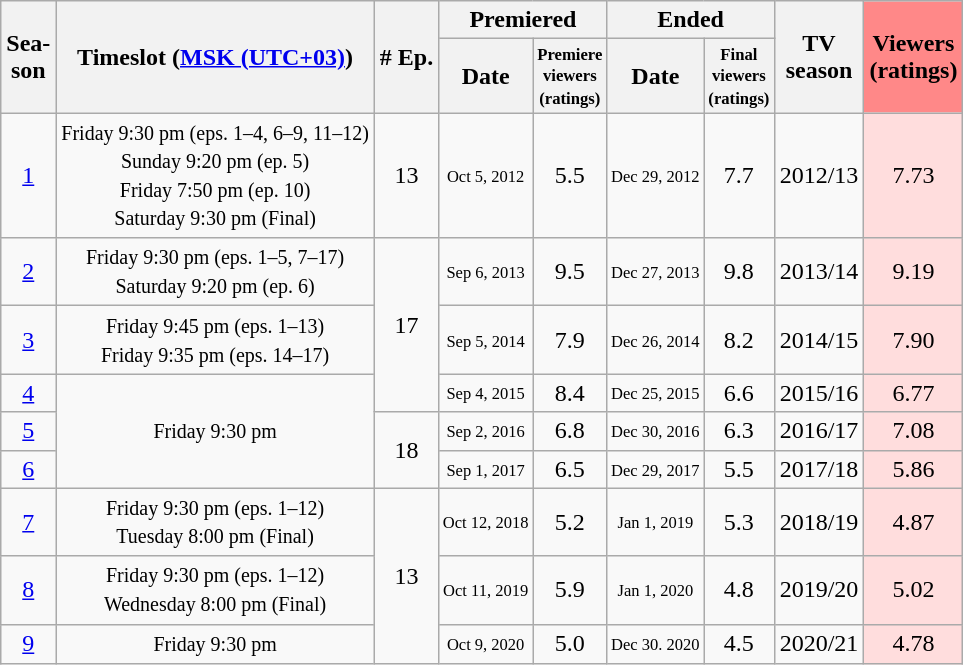<table class="wikitable" style="text-align:center; line-height:18px">
<tr>
<th rowspan=2>Sea-<br>son</th>
<th rowspan=2>Timeslot (<a href='#'>MSK (UTC+03)</a>)</th>
<th rowspan=2># Ep.</th>
<th colspan=2>Premiered</th>
<th colspan=2>Ended</th>
<th rowspan=2>TV<br>season</th>
<th style="background:#ff8888;" rowspan=2>Viewers<br>(ratings)</th>
</tr>
<tr>
<th>Date</th>
<th span style="font-size:smaller; line-height:100%;"><small>Premiere<br>viewers<br>(ratings)</small></th>
<th>Date</th>
<th span style="font-size:smaller; line-height:100%;"><small>Final<br>viewers<br>(ratings)</small></th>
</tr>
<tr>
<td><a href='#'>1</a></td>
<td><small>Friday 9:30 pm (eps. 1–4, 6–9, 11–12)<br>Sunday 9:20 pm (ep. 5)<br>Friday 7:50 pm (ep. 10)<br>Saturday 9:30 pm (Final)</small></td>
<td>13</td>
<td style="font-size:11px;line-height:110%">Oct 5, 2012</td>
<td>5.5</td>
<td style="font-size:11px;line-height:110%">Dec 29, 2012</td>
<td>7.7</td>
<td>2012/13</td>
<td style="background:#ffdddd;">7.73</td>
</tr>
<tr>
<td><a href='#'>2</a></td>
<td><small>Friday 9:30 pm (eps. 1–5, 7–17)<br>Saturday 9:20 pm (ep. 6)</small></td>
<td rowspan=3>17</td>
<td style="font-size:11px;line-height:110%">Sep 6, 2013</td>
<td>9.5</td>
<td style="font-size:11px;line-height:110%">Dec 27, 2013</td>
<td>9.8</td>
<td>2013/14</td>
<td style="background:#ffdddd;">9.19</td>
</tr>
<tr>
<td><a href='#'>3</a></td>
<td><small>Friday 9:45 pm (eps. 1–13)<br>Friday 9:35 pm (eps. 14–17)</small></td>
<td style="font-size:11px;line-height:110%">Sep 5, 2014</td>
<td>7.9</td>
<td style="font-size:11px;line-height:110%">Dec 26, 2014</td>
<td>8.2</td>
<td>2014/15</td>
<td style="background:#ffdddd;">7.90</td>
</tr>
<tr>
<td><a href='#'>4</a></td>
<td rowspan=3><small>Friday 9:30 pm</small></td>
<td style="font-size:11px;line-height:110%">Sep 4, 2015</td>
<td>8.4</td>
<td style="font-size:11px;line-height:110%">Dec 25, 2015</td>
<td>6.6</td>
<td>2015/16</td>
<td style="background:#ffdddd;">6.77</td>
</tr>
<tr>
<td><a href='#'>5</a></td>
<td rowspan=2>18</td>
<td style="font-size:11px;line-height:110%">Sep 2, 2016</td>
<td>6.8</td>
<td style="font-size:11px;line-height:110%">Dec 30, 2016</td>
<td>6.3</td>
<td>2016/17</td>
<td style="background:#ffdddd;">7.08</td>
</tr>
<tr>
<td><a href='#'>6</a></td>
<td style="font-size:11px;line-height:110%">Sep 1, 2017</td>
<td>6.5</td>
<td style="font-size:11px;line-height:110%">Dec 29, 2017</td>
<td>5.5</td>
<td>2017/18</td>
<td style="background:#ffdddd;">5.86</td>
</tr>
<tr>
<td><a href='#'>7</a></td>
<td><small>Friday 9:30 pm (eps. 1–12)<br>Tuesday 8:00 pm (Final)</small></td>
<td rowspan=3>13</td>
<td style="font-size:11px;line-height:110%">Oct 12, 2018</td>
<td>5.2</td>
<td style="font-size:11px;line-height:110%">Jan 1, 2019</td>
<td>5.3</td>
<td>2018/19</td>
<td style="background:#ffdddd;">4.87</td>
</tr>
<tr>
<td><a href='#'>8</a></td>
<td><small>Friday 9:30 pm (eps. 1–12)<br>Wednesday 8:00 pm (Final)</small></td>
<td style="font-size:11px;line-height:110%">Oct 11, 2019</td>
<td>5.9</td>
<td style="font-size:11px;line-height:110%">Jan 1, 2020</td>
<td>4.8</td>
<td>2019/20</td>
<td style="background:#ffdddd;">5.02</td>
</tr>
<tr>
<td><a href='#'>9</a></td>
<td><small>Friday 9:30 pm</small></td>
<td style="font-size:11px;line-height:110%">Oct 9, 2020</td>
<td>5.0</td>
<td style="font-size:11px;line-height:110%">Dec 30. 2020</td>
<td>4.5</td>
<td>2020/21</td>
<td style="background:#ffdddd;">4.78</td>
</tr>
</table>
